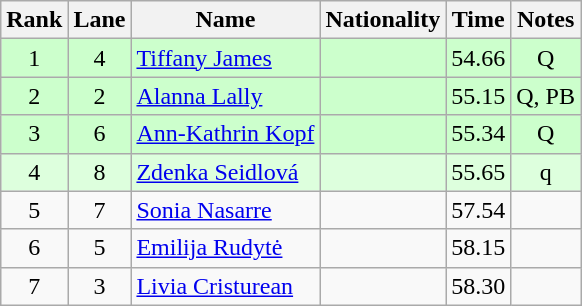<table class="wikitable sortable" style="text-align:center">
<tr>
<th>Rank</th>
<th>Lane</th>
<th>Name</th>
<th>Nationality</th>
<th>Time</th>
<th>Notes</th>
</tr>
<tr bgcolor=ccffcc>
<td>1</td>
<td>4</td>
<td align=left><a href='#'>Tiffany James</a></td>
<td align=left></td>
<td>54.66</td>
<td>Q</td>
</tr>
<tr bgcolor=ccffcc>
<td>2</td>
<td>2</td>
<td align=left><a href='#'>Alanna Lally</a></td>
<td align=left></td>
<td>55.15</td>
<td>Q, PB</td>
</tr>
<tr bgcolor=ccffcc>
<td>3</td>
<td>6</td>
<td align=left><a href='#'>Ann-Kathrin Kopf</a></td>
<td align=left></td>
<td>55.34</td>
<td>Q</td>
</tr>
<tr bgcolor=ddffdd>
<td>4</td>
<td>8</td>
<td align=left><a href='#'>Zdenka Seidlová</a></td>
<td align=left></td>
<td>55.65</td>
<td>q</td>
</tr>
<tr>
<td>5</td>
<td>7</td>
<td align=left><a href='#'>Sonia Nasarre</a></td>
<td align=left></td>
<td>57.54</td>
<td></td>
</tr>
<tr>
<td>6</td>
<td>5</td>
<td align=left><a href='#'>Emilija Rudytė</a></td>
<td align=left></td>
<td>58.15</td>
<td></td>
</tr>
<tr>
<td>7</td>
<td>3</td>
<td align=left><a href='#'>Livia Cristurean</a></td>
<td align=left></td>
<td>58.30</td>
<td></td>
</tr>
</table>
